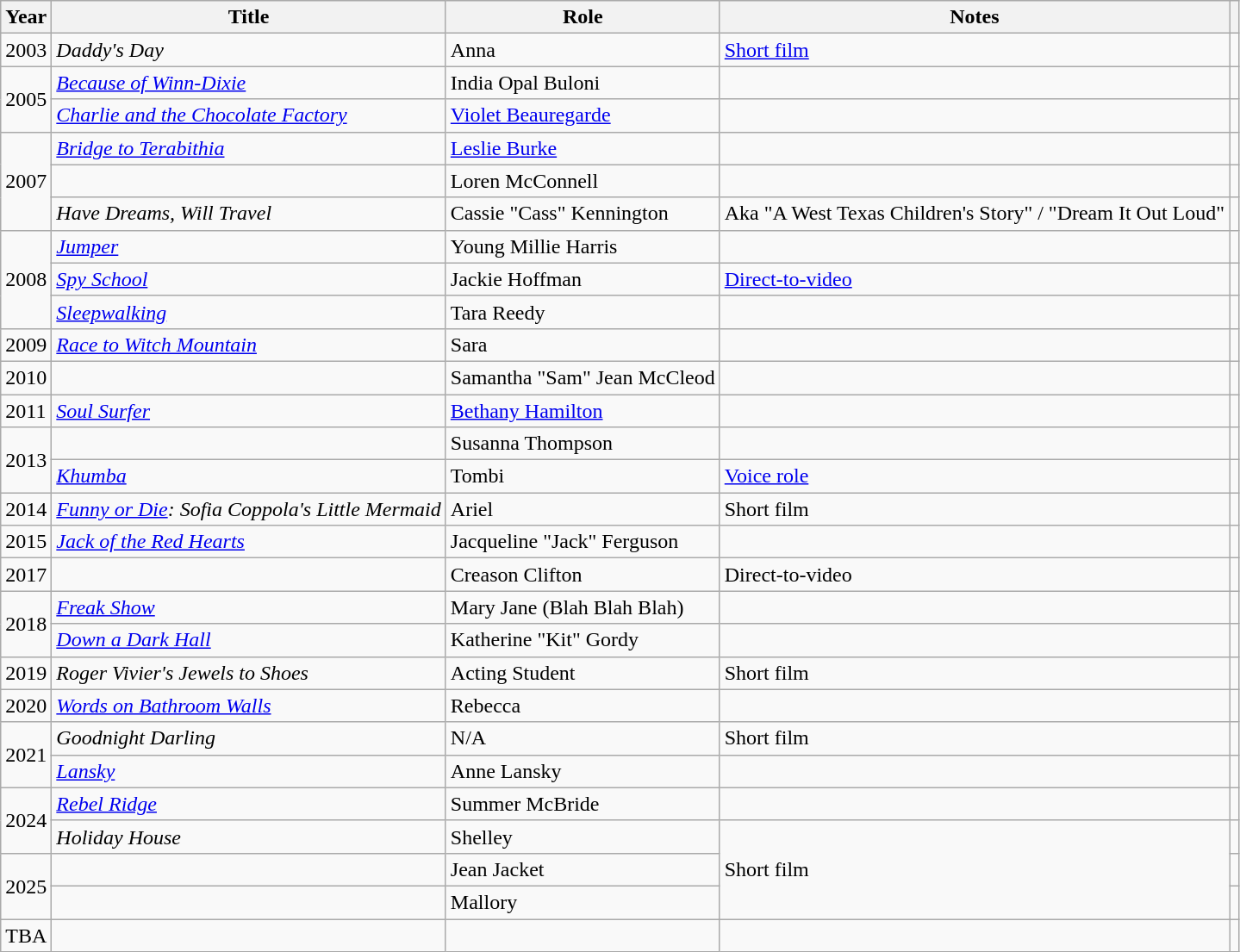<table class="wikitable sortable">
<tr>
<th>Year</th>
<th>Title</th>
<th>Role</th>
<th class="unsortable">Notes</th>
<th class="unsortable"></th>
</tr>
<tr>
<td>2003</td>
<td><em>Daddy's Day</em></td>
<td>Anna</td>
<td><a href='#'>Short film</a></td>
<td></td>
</tr>
<tr>
<td rowspan=2>2005</td>
<td><em><a href='#'>Because of Winn-Dixie</a></em></td>
<td>India Opal Buloni</td>
<td></td>
<td></td>
</tr>
<tr>
<td><em><a href='#'>Charlie and the Chocolate Factory</a></em></td>
<td><a href='#'>Violet Beauregarde</a></td>
<td></td>
<td></td>
</tr>
<tr>
<td rowspan="3">2007</td>
<td><em><a href='#'>Bridge to Terabithia</a></em></td>
<td><a href='#'>Leslie Burke</a></td>
<td></td>
<td></td>
</tr>
<tr>
<td><em></em></td>
<td>Loren McConnell</td>
<td></td>
<td></td>
</tr>
<tr>
<td><em>Have Dreams, Will Travel</em></td>
<td>Cassie "Cass" Kennington</td>
<td>Aka "A West Texas Children's Story" / "Dream It Out Loud"</td>
<td></td>
</tr>
<tr>
<td rowspan=3>2008</td>
<td><em><a href='#'>Jumper</a></em></td>
<td>Young Millie Harris</td>
<td></td>
<td></td>
</tr>
<tr>
<td><em><a href='#'>Spy School</a></em></td>
<td>Jackie Hoffman</td>
<td><a href='#'>Direct-to-video</a></td>
<td></td>
</tr>
<tr>
<td><em><a href='#'>Sleepwalking</a></em></td>
<td>Tara Reedy</td>
<td></td>
<td></td>
</tr>
<tr>
<td>2009</td>
<td><em><a href='#'>Race to Witch Mountain</a></em></td>
<td>Sara</td>
<td></td>
<td></td>
</tr>
<tr>
<td>2010</td>
<td><em></em></td>
<td>Samantha "Sam" Jean McCleod</td>
<td></td>
<td></td>
</tr>
<tr>
<td>2011</td>
<td><em><a href='#'>Soul Surfer</a></em></td>
<td><a href='#'>Bethany Hamilton</a></td>
<td></td>
<td></td>
</tr>
<tr>
<td rowspan=2>2013</td>
<td><em></em></td>
<td>Susanna Thompson</td>
<td></td>
<td></td>
</tr>
<tr>
<td><em><a href='#'>Khumba</a></em></td>
<td>Tombi</td>
<td><a href='#'>Voice role</a></td>
<td></td>
</tr>
<tr>
<td>2014</td>
<td><em><a href='#'>Funny or Die</a>: Sofia Coppola's Little Mermaid</em></td>
<td>Ariel</td>
<td>Short film</td>
<td></td>
</tr>
<tr>
<td>2015</td>
<td><em><a href='#'>Jack of the Red Hearts</a></em></td>
<td>Jacqueline "Jack" Ferguson</td>
<td></td>
<td></td>
</tr>
<tr>
<td>2017</td>
<td><em></em></td>
<td>Creason Clifton</td>
<td>Direct-to-video</td>
<td></td>
</tr>
<tr>
<td rowspan=2>2018</td>
<td><em><a href='#'>Freak Show</a></em></td>
<td>Mary Jane (Blah Blah Blah)</td>
<td></td>
<td></td>
</tr>
<tr>
<td><em><a href='#'>Down a Dark Hall</a></em></td>
<td>Katherine "Kit" Gordy</td>
<td></td>
<td></td>
</tr>
<tr>
<td>2019</td>
<td><em>Roger Vivier's Jewels to Shoes</em></td>
<td>Acting Student</td>
<td>Short film</td>
<td></td>
</tr>
<tr>
<td>2020</td>
<td><em><a href='#'>Words on Bathroom Walls</a></em></td>
<td>Rebecca</td>
<td></td>
<td></td>
</tr>
<tr>
<td rowspan="2">2021</td>
<td><em>Goodnight Darling</em></td>
<td>N/A</td>
<td>Short film</td>
<td></td>
</tr>
<tr>
<td><em><a href='#'>Lansky</a></em></td>
<td>Anne Lansky</td>
<td></td>
<td></td>
</tr>
<tr>
<td rowspan=2>2024</td>
<td><em><a href='#'>Rebel Ridge</a></em></td>
<td>Summer McBride</td>
<td></td>
<td></td>
</tr>
<tr>
<td><em>Holiday House</em></td>
<td>Shelley</td>
<td rowspan="3">Short film</td>
<td></td>
</tr>
<tr>
<td rowspan=2>2025</td>
<td></td>
<td>Jean Jacket</td>
<td></td>
</tr>
<tr>
<td></td>
<td>Mallory</td>
<td></td>
</tr>
<tr>
<td>TBA</td>
<td></td>
<td></td>
<td></td>
<td></td>
</tr>
</table>
